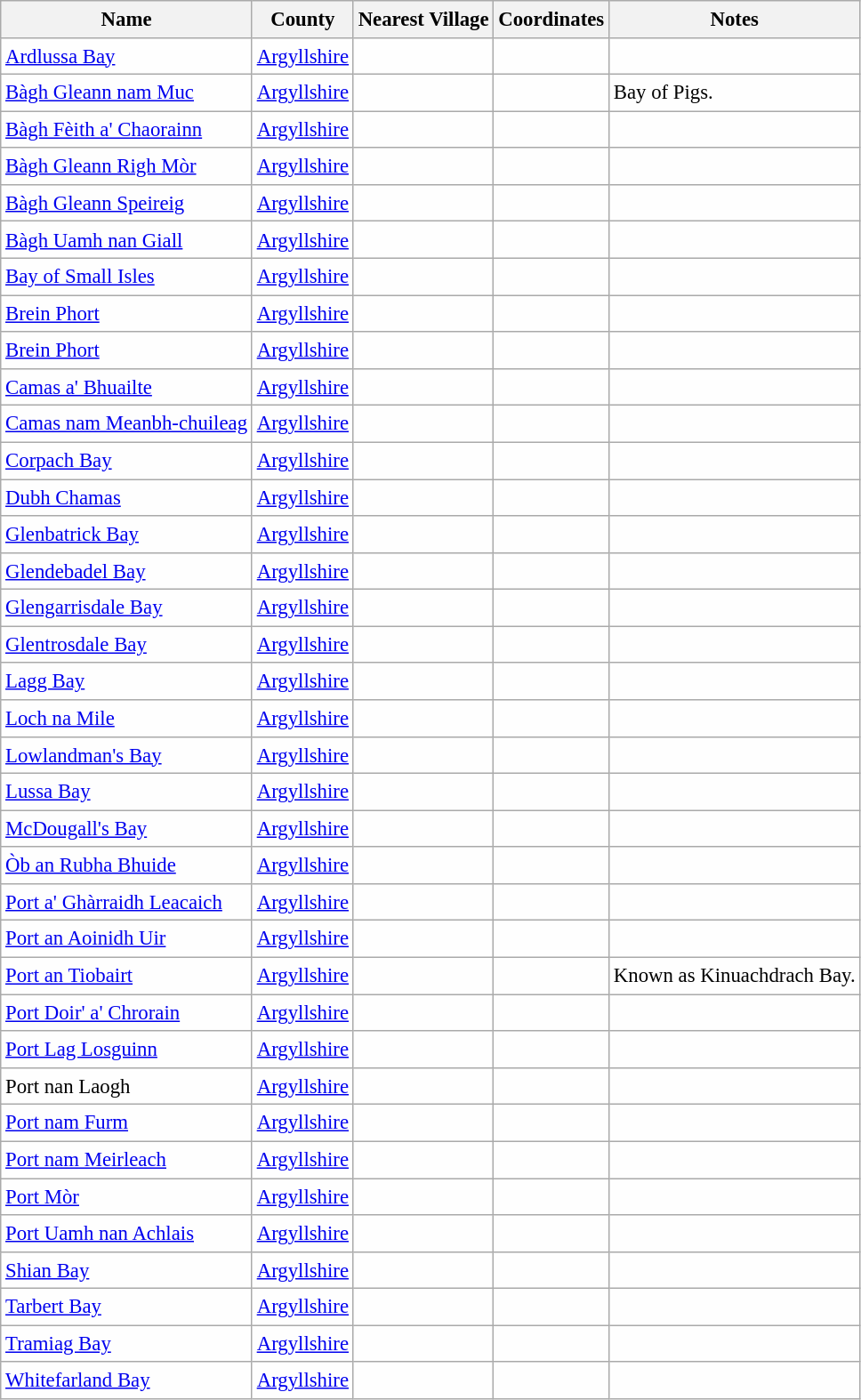<table class="wikitable sortable" style="table-layout:fixed;background-color:#FEFEFE;font-size:95%;padding:0.30em;line-height:1.35em;">
<tr>
<th scope="col">Name</th>
<th scope="col">County</th>
<th scope="col">Nearest Village</th>
<th scope="col" data-sort-type="number">Coordinates</th>
<th scope="col">Notes</th>
</tr>
<tr>
<td><a href='#'>Ardlussa Bay</a></td>
<td><a href='#'>Argyllshire</a></td>
<td></td>
<td></td>
<td></td>
</tr>
<tr>
<td><a href='#'>Bàgh Gleann nam Muc</a></td>
<td><a href='#'>Argyllshire</a></td>
<td></td>
<td></td>
<td> Bay of Pigs.</td>
</tr>
<tr>
<td><a href='#'>Bàgh Fèith a' Chaorainn</a></td>
<td><a href='#'>Argyllshire</a></td>
<td></td>
<td></td>
<td></td>
</tr>
<tr>
<td><a href='#'>Bàgh Gleann Righ Mòr</a></td>
<td><a href='#'>Argyllshire</a></td>
<td></td>
<td></td>
<td></td>
</tr>
<tr>
<td><a href='#'>Bàgh Gleann Speireig</a></td>
<td><a href='#'>Argyllshire</a></td>
<td></td>
<td></td>
<td></td>
</tr>
<tr>
<td><a href='#'>Bàgh Uamh nan Giall</a></td>
<td><a href='#'>Argyllshire</a></td>
<td></td>
<td></td>
<td></td>
</tr>
<tr>
<td><a href='#'>Bay of Small Isles</a></td>
<td><a href='#'>Argyllshire</a></td>
<td></td>
<td></td>
<td></td>
</tr>
<tr>
<td><a href='#'>Brein Phort</a></td>
<td><a href='#'>Argyllshire</a></td>
<td></td>
<td></td>
<td></td>
</tr>
<tr>
<td><a href='#'>Brein Phort</a></td>
<td><a href='#'>Argyllshire</a></td>
<td></td>
<td></td>
<td></td>
</tr>
<tr>
<td><a href='#'>Camas a' Bhuailte</a></td>
<td><a href='#'>Argyllshire</a></td>
<td></td>
<td></td>
<td></td>
</tr>
<tr>
<td><a href='#'>Camas nam Meanbh-chuileag</a></td>
<td><a href='#'>Argyllshire</a></td>
<td></td>
<td></td>
<td></td>
</tr>
<tr>
<td><a href='#'>Corpach Bay</a></td>
<td><a href='#'>Argyllshire</a></td>
<td></td>
<td></td>
<td></td>
</tr>
<tr>
<td><a href='#'>Dubh Chamas</a></td>
<td><a href='#'>Argyllshire</a></td>
<td></td>
<td></td>
<td></td>
</tr>
<tr>
<td><a href='#'>Glenbatrick Bay</a></td>
<td><a href='#'>Argyllshire</a></td>
<td></td>
<td></td>
<td></td>
</tr>
<tr>
<td><a href='#'>Glendebadel Bay</a></td>
<td><a href='#'>Argyllshire</a></td>
<td></td>
<td></td>
<td></td>
</tr>
<tr>
<td><a href='#'>Glengarrisdale Bay</a></td>
<td><a href='#'>Argyllshire</a></td>
<td></td>
<td></td>
<td></td>
</tr>
<tr>
<td><a href='#'>Glentrosdale Bay</a></td>
<td><a href='#'>Argyllshire</a></td>
<td></td>
<td></td>
<td></td>
</tr>
<tr>
<td><a href='#'>Lagg Bay</a></td>
<td><a href='#'>Argyllshire</a></td>
<td></td>
<td></td>
<td></td>
</tr>
<tr>
<td><a href='#'>Loch na Mile</a></td>
<td><a href='#'>Argyllshire</a></td>
<td></td>
<td></td>
<td></td>
</tr>
<tr>
<td><a href='#'>Lowlandman's Bay</a></td>
<td><a href='#'>Argyllshire</a></td>
<td></td>
<td></td>
<td></td>
</tr>
<tr>
<td><a href='#'>Lussa Bay</a></td>
<td><a href='#'>Argyllshire</a></td>
<td></td>
<td></td>
<td></td>
</tr>
<tr>
<td><a href='#'>McDougall's Bay</a></td>
<td><a href='#'>Argyllshire</a></td>
<td></td>
<td></td>
<td></td>
</tr>
<tr>
<td><a href='#'>Òb an Rubha Bhuide</a></td>
<td><a href='#'>Argyllshire</a></td>
<td></td>
<td></td>
<td></td>
</tr>
<tr>
<td><a href='#'>Port a' Ghàrraidh Leacaich</a></td>
<td><a href='#'>Argyllshire</a></td>
<td></td>
<td></td>
<td></td>
</tr>
<tr>
<td><a href='#'>Port an Aoinidh Uir</a></td>
<td><a href='#'>Argyllshire</a></td>
<td></td>
<td></td>
<td></td>
</tr>
<tr>
<td><a href='#'>Port an Tiobairt</a></td>
<td><a href='#'>Argyllshire</a></td>
<td></td>
<td></td>
<td> Known as Kinuachdrach Bay.</td>
</tr>
<tr>
<td><a href='#'>Port Doir' a' Chrorain</a></td>
<td><a href='#'>Argyllshire</a></td>
<td></td>
<td></td>
<td></td>
</tr>
<tr>
<td><a href='#'>Port Lag Losguinn</a></td>
<td><a href='#'>Argyllshire</a></td>
<td></td>
<td></td>
<td></td>
</tr>
<tr>
<td>Port nan Laogh</td>
<td><a href='#'>Argyllshire</a></td>
<td></td>
<td></td>
<td></td>
</tr>
<tr>
<td><a href='#'>Port nam Furm</a></td>
<td><a href='#'>Argyllshire</a></td>
<td></td>
<td></td>
<td></td>
</tr>
<tr>
<td><a href='#'>Port nam Meirleach</a></td>
<td><a href='#'>Argyllshire</a></td>
<td></td>
<td></td>
<td></td>
</tr>
<tr>
<td><a href='#'>Port Mòr</a></td>
<td><a href='#'>Argyllshire</a></td>
<td></td>
<td></td>
<td></td>
</tr>
<tr>
<td><a href='#'>Port Uamh nan Achlais</a></td>
<td><a href='#'>Argyllshire</a></td>
<td></td>
<td></td>
<td></td>
</tr>
<tr>
<td><a href='#'>Shian Bay</a></td>
<td><a href='#'>Argyllshire</a></td>
<td></td>
<td></td>
<td></td>
</tr>
<tr>
<td><a href='#'>Tarbert Bay</a></td>
<td><a href='#'>Argyllshire</a></td>
<td></td>
<td></td>
<td></td>
</tr>
<tr>
<td><a href='#'>Tramiag Bay</a></td>
<td><a href='#'>Argyllshire</a></td>
<td></td>
<td></td>
<td></td>
</tr>
<tr>
<td><a href='#'>Whitefarland Bay</a></td>
<td><a href='#'>Argyllshire</a></td>
<td></td>
<td></td>
<td></td>
</tr>
</table>
